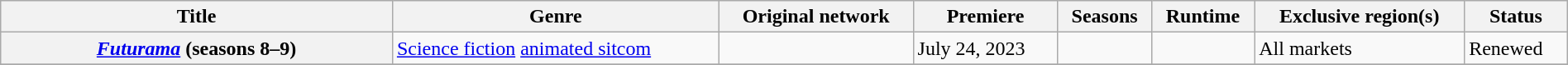<table class="wikitable plainrowheaders sortable" style="width:100%;">
<tr>
<th style="width:25%;">Title</th>
<th>Genre</th>
<th>Original network</th>
<th>Premiere</th>
<th>Seasons</th>
<th>Runtime</th>
<th>Exclusive region(s)</th>
<th>Status</th>
</tr>
<tr>
<th scope="row"><em><a href='#'>Futurama</a></em> (seasons 8–9)</th>
<td><a href='#'>Science fiction</a> <a href='#'>animated sitcom</a></td>
<td></td>
<td>July 24, 2023</td>
<td></td>
<td></td>
<td>All markets</td>
<td>Renewed</td>
</tr>
<tr>
</tr>
</table>
